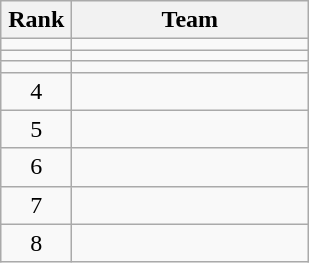<table class="wikitable" style="text-align: center;">
<tr>
<th width=40>Rank</th>
<th width=150>Team</th>
</tr>
<tr>
<td></td>
<td align=left></td>
</tr>
<tr>
<td></td>
<td align=left></td>
</tr>
<tr>
<td></td>
<td align=left></td>
</tr>
<tr>
<td>4</td>
<td align=left></td>
</tr>
<tr>
<td>5</td>
<td align=left></td>
</tr>
<tr>
<td>6</td>
<td align=left></td>
</tr>
<tr>
<td>7</td>
<td align=left></td>
</tr>
<tr>
<td>8</td>
<td align=left></td>
</tr>
</table>
